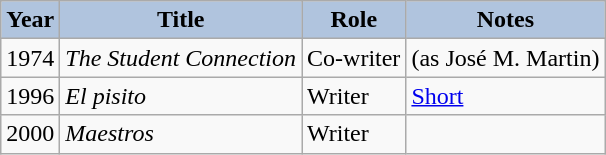<table class="wikitable">
<tr style="text-align:center;">
<th style="background:#B0C4DE;">Year</th>
<th style="background:#B0C4DE;">Title</th>
<th style="background:#B0C4DE;">Role</th>
<th style="background:#B0C4DE;">Notes</th>
</tr>
<tr>
<td>1974</td>
<td><em>The Student Connection</em></td>
<td>Co-writer</td>
<td>(as José M. Martin)</td>
</tr>
<tr>
<td>1996</td>
<td><em>El pisito</em></td>
<td>Writer</td>
<td><a href='#'>Short</a></td>
</tr>
<tr>
<td>2000</td>
<td><em>Maestros</em></td>
<td>Writer</td>
<td></td>
</tr>
</table>
